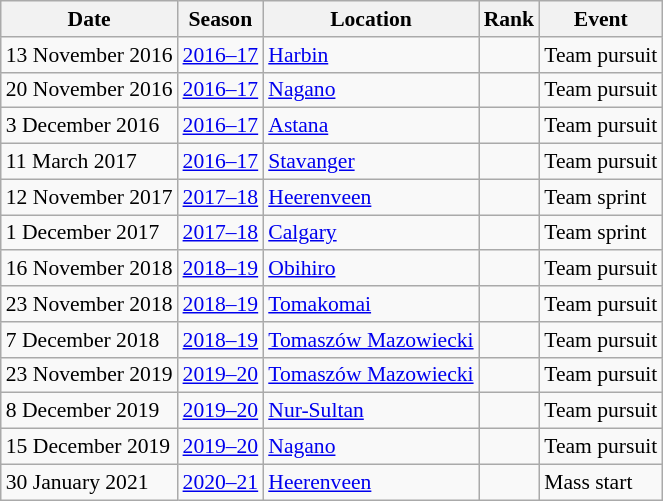<table class="wikitable sortable" style="font-size:90%" style="text-align:center">
<tr>
<th>Date</th>
<th>Season</th>
<th>Location</th>
<th>Rank</th>
<th>Event</th>
</tr>
<tr>
<td>13 November 2016</td>
<td><a href='#'>2016–17</a></td>
<td><a href='#'>Harbin</a></td>
<td></td>
<td>Team pursuit</td>
</tr>
<tr>
<td>20 November 2016</td>
<td><a href='#'>2016–17</a></td>
<td><a href='#'>Nagano</a></td>
<td></td>
<td>Team pursuit</td>
</tr>
<tr>
<td>3 December 2016</td>
<td><a href='#'>2016–17</a></td>
<td><a href='#'>Astana</a></td>
<td></td>
<td>Team pursuit</td>
</tr>
<tr>
<td>11 March 2017</td>
<td><a href='#'>2016–17</a></td>
<td><a href='#'>Stavanger</a></td>
<td></td>
<td>Team pursuit</td>
</tr>
<tr>
<td>12 November 2017</td>
<td><a href='#'>2017–18</a></td>
<td><a href='#'>Heerenveen</a></td>
<td></td>
<td>Team sprint</td>
</tr>
<tr>
<td>1 December 2017</td>
<td><a href='#'>2017–18</a></td>
<td><a href='#'>Calgary</a></td>
<td></td>
<td>Team sprint</td>
</tr>
<tr>
<td>16 November 2018</td>
<td><a href='#'>2018–19</a></td>
<td><a href='#'>Obihiro</a></td>
<td></td>
<td>Team pursuit</td>
</tr>
<tr>
<td>23 November 2018</td>
<td><a href='#'>2018–19</a></td>
<td><a href='#'>Tomakomai</a></td>
<td></td>
<td>Team pursuit</td>
</tr>
<tr>
<td>7 December 2018</td>
<td><a href='#'>2018–19</a></td>
<td><a href='#'>Tomaszów Mazowiecki</a></td>
<td></td>
<td>Team pursuit</td>
</tr>
<tr>
<td>23 November 2019</td>
<td><a href='#'>2019–20</a></td>
<td><a href='#'>Tomaszów Mazowiecki</a></td>
<td></td>
<td>Team pursuit</td>
</tr>
<tr>
<td>8 December 2019</td>
<td><a href='#'>2019–20</a></td>
<td><a href='#'>Nur-Sultan</a></td>
<td></td>
<td>Team pursuit</td>
</tr>
<tr>
<td>15 December 2019</td>
<td><a href='#'>2019–20</a></td>
<td><a href='#'>Nagano</a></td>
<td></td>
<td>Team pursuit</td>
</tr>
<tr>
<td>30 January 2021</td>
<td><a href='#'>2020–21</a></td>
<td><a href='#'>Heerenveen</a></td>
<td></td>
<td>Mass start</td>
</tr>
</table>
